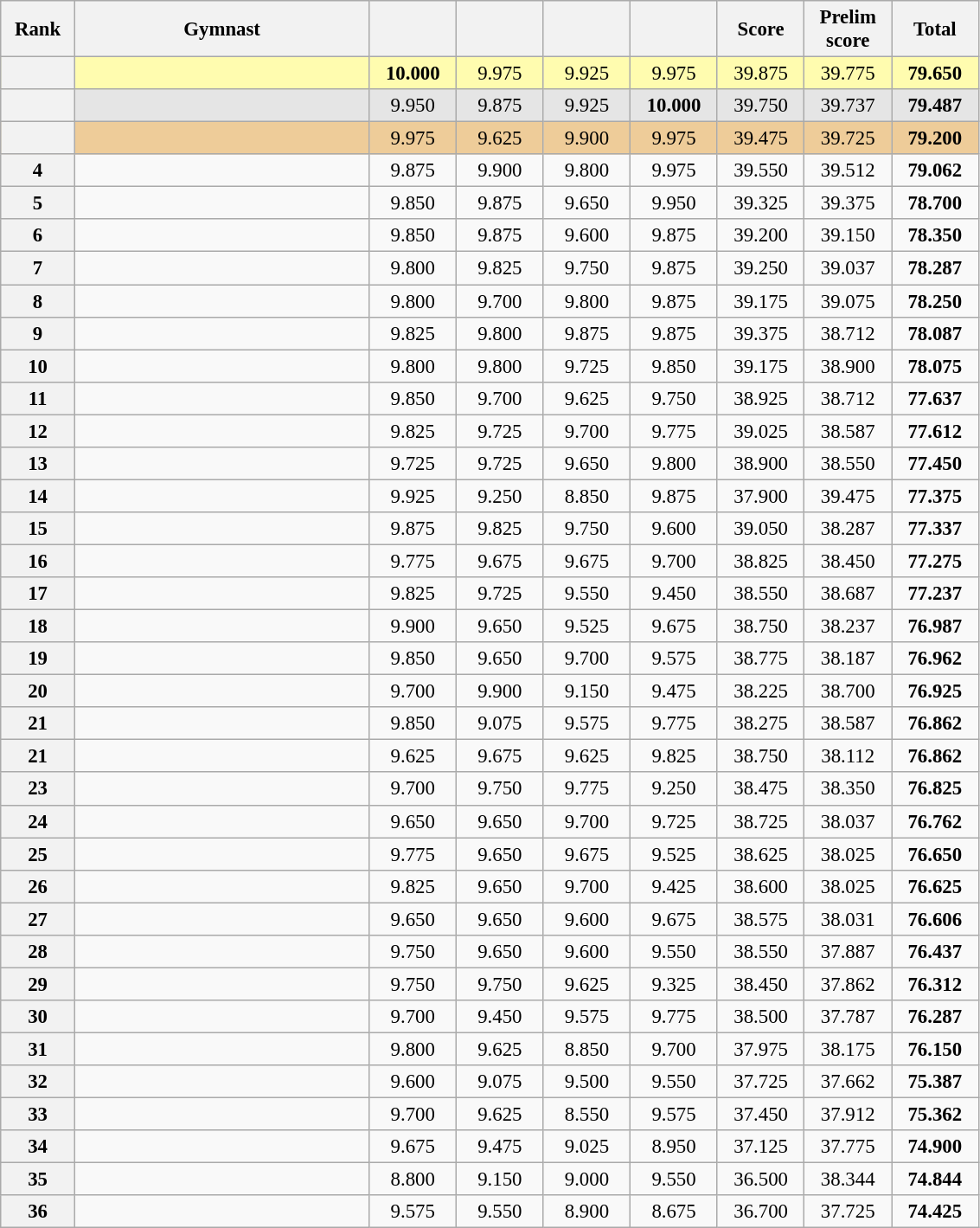<table class="wikitable sortable" style="text-align:center; font-size:95%">
<tr>
<th scope="col" style="width:50px;">Rank</th>
<th scope="col" style="width:220px;">Gymnast</th>
<th scope="col" style="width:60px;"></th>
<th scope="col" style="width:60px;"></th>
<th scope="col" style="width:60px;"></th>
<th scope="col" style="width:60px;"></th>
<th scope="col" style="width:60px;">Score</th>
<th scope="col" style="width:60px;">Prelim score</th>
<th scope="col" style="width:60px;">Total</th>
</tr>
<tr style="background:#fffcaf;">
<th scope=row style="text-align:center"></th>
<td align=left></td>
<td><strong>10.000</strong></td>
<td>9.975</td>
<td>9.925</td>
<td>9.975</td>
<td>39.875</td>
<td>39.775</td>
<td><strong>79.650</strong></td>
</tr>
<tr style="background:#e5e5e5;">
<th scope=row style="text-align:center"></th>
<td align=left></td>
<td>9.950</td>
<td>9.875</td>
<td>9.925</td>
<td><strong>10.000</strong></td>
<td>39.750</td>
<td>39.737</td>
<td><strong>79.487</strong></td>
</tr>
<tr style="background:#ec9;">
<th scope=row style="text-align:center"></th>
<td align=left></td>
<td>9.975</td>
<td>9.625</td>
<td>9.900</td>
<td>9.975</td>
<td>39.475</td>
<td>39.725</td>
<td><strong>79.200</strong></td>
</tr>
<tr>
<th scope=row style="text-align:center">4</th>
<td align=left></td>
<td>9.875</td>
<td>9.900</td>
<td>9.800</td>
<td>9.975</td>
<td>39.550</td>
<td>39.512</td>
<td><strong>79.062</strong></td>
</tr>
<tr>
<th scope=row style="text-align:center">5</th>
<td align=left></td>
<td>9.850</td>
<td>9.875</td>
<td>9.650</td>
<td>9.950</td>
<td>39.325</td>
<td>39.375</td>
<td><strong>78.700</strong></td>
</tr>
<tr>
<th scope=row style="text-align:center">6</th>
<td align=left></td>
<td>9.850</td>
<td>9.875</td>
<td>9.600</td>
<td>9.875</td>
<td>39.200</td>
<td>39.150</td>
<td><strong>78.350</strong></td>
</tr>
<tr>
<th scope=row style="text-align:center">7</th>
<td align=left></td>
<td>9.800</td>
<td>9.825</td>
<td>9.750</td>
<td>9.875</td>
<td>39.250</td>
<td>39.037</td>
<td><strong>78.287</strong></td>
</tr>
<tr>
<th scope=row style="text-align:center">8</th>
<td align=left></td>
<td>9.800</td>
<td>9.700</td>
<td>9.800</td>
<td>9.875</td>
<td>39.175</td>
<td>39.075</td>
<td><strong>78.250</strong></td>
</tr>
<tr>
<th scope=row style="text-align:center">9</th>
<td align=left></td>
<td>9.825</td>
<td>9.800</td>
<td>9.875</td>
<td>9.875</td>
<td>39.375</td>
<td>38.712</td>
<td><strong>78.087</strong></td>
</tr>
<tr>
<th scope=row style="text-align:center">10</th>
<td align=left></td>
<td>9.800</td>
<td>9.800</td>
<td>9.725</td>
<td>9.850</td>
<td>39.175</td>
<td>38.900</td>
<td><strong>78.075</strong></td>
</tr>
<tr>
<th scope=row style="text-align:center">11</th>
<td align=left></td>
<td>9.850</td>
<td>9.700</td>
<td>9.625</td>
<td>9.750</td>
<td>38.925</td>
<td>38.712</td>
<td><strong>77.637</strong></td>
</tr>
<tr>
<th scope=row style="text-align:center">12</th>
<td align=left></td>
<td>9.825</td>
<td>9.725</td>
<td>9.700</td>
<td>9.775</td>
<td>39.025</td>
<td>38.587</td>
<td><strong>77.612</strong></td>
</tr>
<tr>
<th scope=row style="text-align:center">13</th>
<td align=left></td>
<td>9.725</td>
<td>9.725</td>
<td>9.650</td>
<td>9.800</td>
<td>38.900</td>
<td>38.550</td>
<td><strong>77.450</strong></td>
</tr>
<tr>
<th scope=row style="text-align:center">14</th>
<td align=left></td>
<td>9.925</td>
<td>9.250</td>
<td>8.850</td>
<td>9.875</td>
<td>37.900</td>
<td>39.475</td>
<td><strong>77.375</strong></td>
</tr>
<tr>
<th scope=row style="text-align:center">15</th>
<td align=left></td>
<td>9.875</td>
<td>9.825</td>
<td>9.750</td>
<td>9.600</td>
<td>39.050</td>
<td>38.287</td>
<td><strong>77.337</strong></td>
</tr>
<tr>
<th scope=row style="text-align:center">16</th>
<td align=left></td>
<td>9.775</td>
<td>9.675</td>
<td>9.675</td>
<td>9.700</td>
<td>38.825</td>
<td>38.450</td>
<td><strong>77.275</strong></td>
</tr>
<tr>
<th scope=row style="text-align:center">17</th>
<td align=left></td>
<td>9.825</td>
<td>9.725</td>
<td>9.550</td>
<td>9.450</td>
<td>38.550</td>
<td>38.687</td>
<td><strong>77.237</strong></td>
</tr>
<tr>
<th scope=row style="text-align:center">18</th>
<td align=left></td>
<td>9.900</td>
<td>9.650</td>
<td>9.525</td>
<td>9.675</td>
<td>38.750</td>
<td>38.237</td>
<td><strong>76.987</strong></td>
</tr>
<tr>
<th scope=row style="text-align:center">19</th>
<td align=left></td>
<td>9.850</td>
<td>9.650</td>
<td>9.700</td>
<td>9.575</td>
<td>38.775</td>
<td>38.187</td>
<td><strong>76.962</strong></td>
</tr>
<tr>
<th scope=row style="text-align:center">20</th>
<td align=left></td>
<td>9.700</td>
<td>9.900</td>
<td>9.150</td>
<td>9.475</td>
<td>38.225</td>
<td>38.700</td>
<td><strong>76.925</strong></td>
</tr>
<tr>
<th scope=row style="text-align:center">21</th>
<td align=left></td>
<td>9.850</td>
<td>9.075</td>
<td>9.575</td>
<td>9.775</td>
<td>38.275</td>
<td>38.587</td>
<td><strong>76.862</strong></td>
</tr>
<tr>
<th scope=row style="text-align:center">21</th>
<td align=left></td>
<td>9.625</td>
<td>9.675</td>
<td>9.625</td>
<td>9.825</td>
<td>38.750</td>
<td>38.112</td>
<td><strong>76.862</strong></td>
</tr>
<tr>
<th scope=row style="text-align:center">23</th>
<td align=left></td>
<td>9.700</td>
<td>9.750</td>
<td>9.775</td>
<td>9.250</td>
<td>38.475</td>
<td>38.350</td>
<td><strong>76.825</strong></td>
</tr>
<tr>
<th scope=row style="text-align:center">24</th>
<td align=left></td>
<td>9.650</td>
<td>9.650</td>
<td>9.700</td>
<td>9.725</td>
<td>38.725</td>
<td>38.037</td>
<td><strong>76.762</strong></td>
</tr>
<tr>
<th scope=row style="text-align:center">25</th>
<td align=left></td>
<td>9.775</td>
<td>9.650</td>
<td>9.675</td>
<td>9.525</td>
<td>38.625</td>
<td>38.025</td>
<td><strong>76.650</strong></td>
</tr>
<tr>
<th scope=row style="text-align:center">26</th>
<td align=left></td>
<td>9.825</td>
<td>9.650</td>
<td>9.700</td>
<td>9.425</td>
<td>38.600</td>
<td>38.025</td>
<td><strong>76.625</strong></td>
</tr>
<tr>
<th scope=row style="text-align:center">27</th>
<td align=left></td>
<td>9.650</td>
<td>9.650</td>
<td>9.600</td>
<td>9.675</td>
<td>38.575</td>
<td>38.031</td>
<td><strong>76.606</strong></td>
</tr>
<tr>
<th scope=row style="text-align:center">28</th>
<td align=left></td>
<td>9.750</td>
<td>9.650</td>
<td>9.600</td>
<td>9.550</td>
<td>38.550</td>
<td>37.887</td>
<td><strong>76.437</strong></td>
</tr>
<tr>
<th scope=row style="text-align:center">29</th>
<td align=left></td>
<td>9.750</td>
<td>9.750</td>
<td>9.625</td>
<td>9.325</td>
<td>38.450</td>
<td>37.862</td>
<td><strong>76.312</strong></td>
</tr>
<tr>
<th scope=row style="text-align:center">30</th>
<td align=left></td>
<td>9.700</td>
<td>9.450</td>
<td>9.575</td>
<td>9.775</td>
<td>38.500</td>
<td>37.787</td>
<td><strong>76.287</strong></td>
</tr>
<tr>
<th scope=row style="text-align:center">31</th>
<td align=left></td>
<td>9.800</td>
<td>9.625</td>
<td>8.850</td>
<td>9.700</td>
<td>37.975</td>
<td>38.175</td>
<td><strong>76.150</strong></td>
</tr>
<tr>
<th scope=row style="text-align:center">32</th>
<td align=left></td>
<td>9.600</td>
<td>9.075</td>
<td>9.500</td>
<td>9.550</td>
<td>37.725</td>
<td>37.662</td>
<td><strong>75.387</strong></td>
</tr>
<tr>
<th scope=row style="text-align:center">33</th>
<td align=left></td>
<td>9.700</td>
<td>9.625</td>
<td>8.550</td>
<td>9.575</td>
<td>37.450</td>
<td>37.912</td>
<td><strong>75.362</strong></td>
</tr>
<tr>
<th scope=row style="text-align:center">34</th>
<td align=left></td>
<td>9.675</td>
<td>9.475</td>
<td>9.025</td>
<td>8.950</td>
<td>37.125</td>
<td>37.775</td>
<td><strong>74.900</strong></td>
</tr>
<tr>
<th scope=row style="text-align:center">35</th>
<td align=left></td>
<td>8.800</td>
<td>9.150</td>
<td>9.000</td>
<td>9.550</td>
<td>36.500</td>
<td>38.344</td>
<td><strong>74.844</strong></td>
</tr>
<tr>
<th scope=row style="text-align:center">36</th>
<td align=left></td>
<td>9.575</td>
<td>9.550</td>
<td>8.900</td>
<td>8.675</td>
<td>36.700</td>
<td>37.725</td>
<td><strong>74.425</strong></td>
</tr>
</table>
